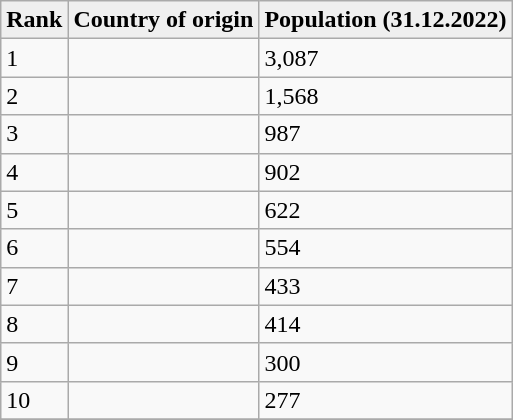<table class="wikitable">
<tr>
<th style="background:#efefef;">Rank</th>
<th style="background:#efefef;">Country of origin</th>
<th style="background:#efefef;">Population (31.12.2022)</th>
</tr>
<tr>
<td>1</td>
<td></td>
<td>3,087</td>
</tr>
<tr>
<td>2</td>
<td></td>
<td>1,568</td>
</tr>
<tr>
<td>3</td>
<td></td>
<td>987</td>
</tr>
<tr>
<td>4</td>
<td></td>
<td>902</td>
</tr>
<tr>
<td>5</td>
<td></td>
<td>622</td>
</tr>
<tr>
<td>6</td>
<td></td>
<td>554</td>
</tr>
<tr>
<td>7</td>
<td></td>
<td>433</td>
</tr>
<tr>
<td>8</td>
<td></td>
<td>414</td>
</tr>
<tr>
<td>9</td>
<td></td>
<td>300</td>
</tr>
<tr>
<td>10</td>
<td></td>
<td>277</td>
</tr>
<tr>
</tr>
</table>
